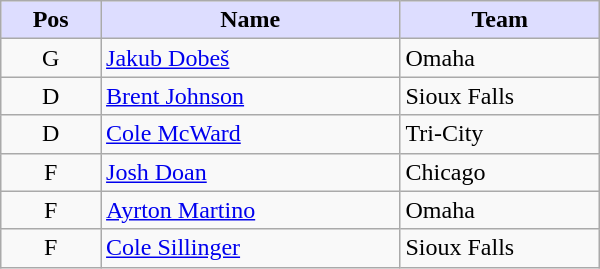<table class="wikitable">
<tr>
<th style="background:#ddf; width:10%;">Pos</th>
<th style="background:#ddf; width:30%;">Name</th>
<th style="background:#ddf; width:20%;">Team</th>
</tr>
<tr>
<td style="text-align:center">G</td>
<td><a href='#'>Jakub Dobeš</a></td>
<td>Omaha</td>
</tr>
<tr>
<td style="text-align:center">D</td>
<td><a href='#'>Brent Johnson</a></td>
<td>Sioux Falls</td>
</tr>
<tr>
<td style="text-align:center">D</td>
<td><a href='#'>Cole McWard</a></td>
<td>Tri-City</td>
</tr>
<tr>
<td style="text-align:center">F</td>
<td><a href='#'>Josh Doan</a></td>
<td>Chicago</td>
</tr>
<tr>
<td style="text-align:center">F</td>
<td><a href='#'>Ayrton Martino</a></td>
<td>Omaha</td>
</tr>
<tr>
<td style="text-align:center">F</td>
<td><a href='#'>Cole Sillinger</a></td>
<td>Sioux Falls</td>
</tr>
</table>
